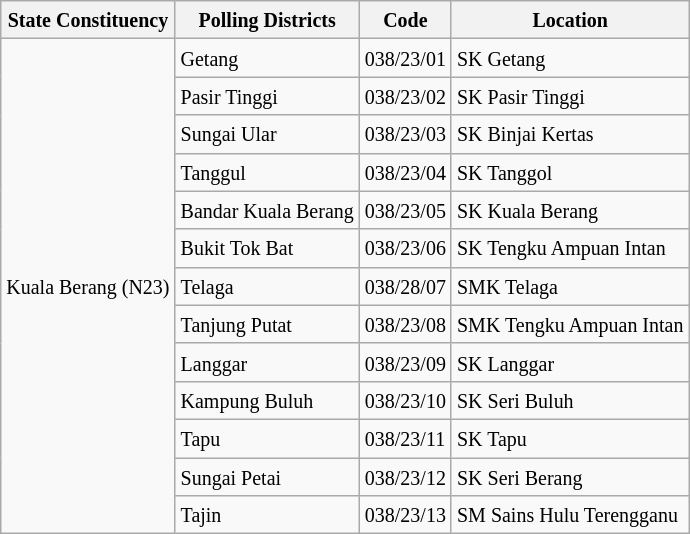<table class="wikitable sortable mw-collapsible">
<tr>
<th><small>State Constituency</small></th>
<th><small>Polling Districts</small></th>
<th><small>Code</small></th>
<th><small>Location</small></th>
</tr>
<tr>
<td rowspan="13"><small>Kuala Berang (N23)</small></td>
<td><small>Getang</small></td>
<td><small>038/23/01</small></td>
<td><small>SK Getang</small></td>
</tr>
<tr>
<td><small>Pasir Tinggi</small></td>
<td><small>038/23/02</small></td>
<td><small>SK Pasir Tinggi</small></td>
</tr>
<tr>
<td><small>Sungai Ular</small></td>
<td><small>038/23/03</small></td>
<td><small>SK Binjai Kertas</small></td>
</tr>
<tr>
<td><small>Tanggul</small></td>
<td><small>038/23/04</small></td>
<td><small>SK Tanggol</small></td>
</tr>
<tr>
<td><small>Bandar Kuala Berang</small></td>
<td><small>038/23/05</small></td>
<td><small>SK Kuala Berang</small></td>
</tr>
<tr>
<td><small>Bukit Tok Bat</small></td>
<td><small>038/23/06</small></td>
<td><small>SK Tengku Ampuan Intan</small></td>
</tr>
<tr>
<td><small>Telaga</small></td>
<td><small>038/28/07</small></td>
<td><small>SMK Telaga</small></td>
</tr>
<tr>
<td><small>Tanjung Putat</small></td>
<td><small>038/23/08</small></td>
<td><small>SMK Tengku Ampuan Intan</small></td>
</tr>
<tr>
<td><small>Langgar</small></td>
<td><small>038/23/09</small></td>
<td><small>SK Langgar</small></td>
</tr>
<tr>
<td><small>Kampung Buluh</small></td>
<td><small>038/23/10</small></td>
<td><small>SK Seri Buluh</small></td>
</tr>
<tr>
<td><small>Tapu</small></td>
<td><small>038/23/11</small></td>
<td><small>SK Tapu</small></td>
</tr>
<tr>
<td><small>Sungai Petai</small></td>
<td><small>038/23/12</small></td>
<td><small>SK Seri Berang</small></td>
</tr>
<tr>
<td><small>Tajin</small></td>
<td><small>038/23/13</small></td>
<td><small>SM Sains Hulu Terengganu</small></td>
</tr>
</table>
